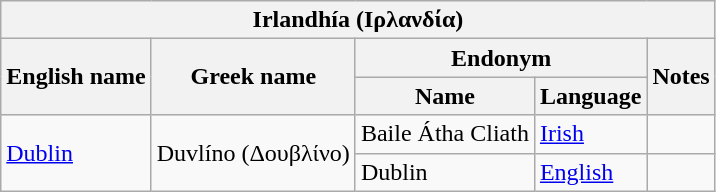<table class="wikitable sortable">
<tr>
<th colspan="5"> Irlandhía (<strong>Ιρλανδία</strong>)</th>
</tr>
<tr>
<th rowspan="2">English name</th>
<th rowspan="2">Greek name</th>
<th colspan="2">Endonym</th>
<th rowspan="2">Notes</th>
</tr>
<tr>
<th>Name</th>
<th>Language</th>
</tr>
<tr>
<td rowspan="2"><a href='#'>Dublin</a></td>
<td rowspan="2">Duvlíno (Δουβλίνο)</td>
<td>Baile Átha Cliath</td>
<td><a href='#'>Irish</a></td>
<td></td>
</tr>
<tr>
<td>Dublin</td>
<td><a href='#'>English</a></td>
<td></td>
</tr>
</table>
